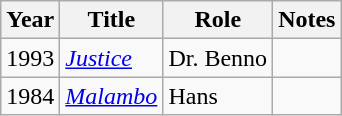<table class="wikitable sortable">
<tr>
<th>Year</th>
<th>Title</th>
<th>Role</th>
<th class="unsortable">Notes</th>
</tr>
<tr>
<td>1993</td>
<td><em><a href='#'>Justice</a></em></td>
<td>Dr. Benno</td>
<td></td>
</tr>
<tr>
<td>1984</td>
<td><em><a href='#'>Malambo</a></em></td>
<td>Hans</td>
<td></td>
</tr>
</table>
